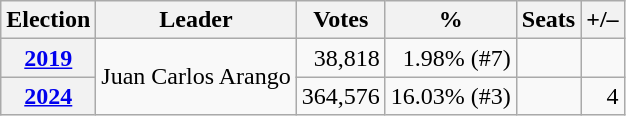<table class=wikitable style="text-align: right;">
<tr>
<th>Election</th>
<th>Leader</th>
<th>Votes</th>
<th>%</th>
<th>Seats</th>
<th>+/–</th>
</tr>
<tr>
<th><a href='#'>2019</a></th>
<td rowspan=2>Juan Carlos Arango</td>
<td>38,818</td>
<td>1.98% (#7)</td>
<td></td>
<td></td>
</tr>
<tr>
<th><a href='#'>2024</a></th>
<td>364,576</td>
<td>16.03% (#3)</td>
<td></td>
<td> 4</td>
</tr>
</table>
